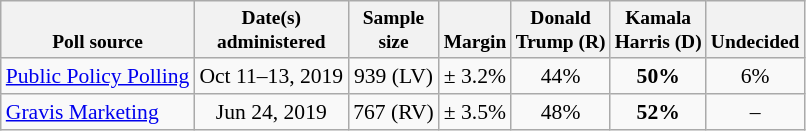<table class="wikitable" style="font-size:90%;text-align:center;">
<tr valign=bottom style="font-size:90%;">
<th>Poll source</th>
<th>Date(s)<br>administered</th>
<th>Sample<br>size</th>
<th>Margin<br></th>
<th>Donald<br>Trump (R)</th>
<th>Kamala<br>Harris (D)</th>
<th>Undecided</th>
</tr>
<tr>
<td style="text-align:left;"><a href='#'>Public Policy Polling</a></td>
<td>Oct 11–13, 2019</td>
<td>939 (LV)</td>
<td>± 3.2%</td>
<td>44%</td>
<td><strong>50%</strong></td>
<td>6%</td>
</tr>
<tr>
<td style="text-align:left;"><a href='#'>Gravis Marketing</a></td>
<td>Jun 24, 2019</td>
<td>767 (RV)</td>
<td>± 3.5%</td>
<td>48%</td>
<td><strong>52%</strong></td>
<td>–</td>
</tr>
</table>
